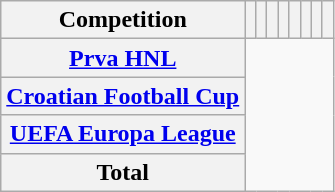<table class="wikitable sortable plainrowheaders" style="text-align:center;">
<tr>
<th scope=col>Competition</th>
<th scope=col></th>
<th scope=col></th>
<th scope=col></th>
<th scope=col></th>
<th scope=col></th>
<th scope=col></th>
<th scope=col></th>
<th scope=col></th>
</tr>
<tr>
<th scope=row align=left><a href='#'>Prva HNL</a><br></th>
</tr>
<tr>
<th scope=row align=left><a href='#'>Croatian Football Cup</a><br></th>
</tr>
<tr>
<th scope=row align=left><a href='#'>UEFA Europa League</a><br></th>
</tr>
<tr>
<th scope=row>Total<br></th>
</tr>
</table>
